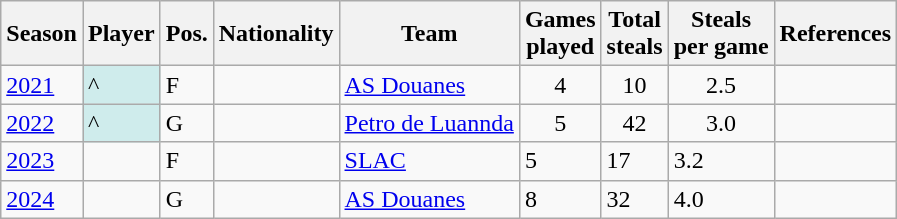<table class="wikitable sortable">
<tr>
<th>Season</th>
<th>Player</th>
<th>Pos.</th>
<th>Nationality</th>
<th>Team</th>
<th>Games<br>played</th>
<th>Total<br>steals</th>
<th>Steals<br>per game</th>
<th class="unsortable">References</th>
</tr>
<tr>
<td><a href='#'>2021</a></td>
<td style="background-color:#CFECEC;">^</td>
<td>F</td>
<td></td>
<td> <a href='#'>AS Douanes</a></td>
<td align=center>4</td>
<td align=center>10</td>
<td align=center>2.5</td>
<td align=center></td>
</tr>
<tr>
<td><a href='#'>2022</a></td>
<td style="background-color:#CFECEC;">^</td>
<td>G</td>
<td></td>
<td> <a href='#'>Petro de Luannda</a></td>
<td align=center>5</td>
<td align=center>42</td>
<td align=center>3.0</td>
<td align=center></td>
</tr>
<tr>
<td><a href='#'>2023</a></td>
<td></td>
<td>F</td>
<td></td>
<td> <a href='#'>SLAC</a></td>
<td>5</td>
<td>17</td>
<td>3.2</td>
<td></td>
</tr>
<tr>
<td><a href='#'>2024</a></td>
<td></td>
<td>G</td>
<td></td>
<td> <a href='#'>AS Douanes</a></td>
<td>8</td>
<td>32</td>
<td>4.0</td>
<td></td>
</tr>
</table>
